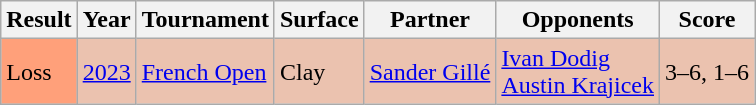<table class="sortable wikitable">
<tr>
<th>Result</th>
<th>Year</th>
<th>Tournament</th>
<th>Surface</th>
<th>Partner</th>
<th>Opponents</th>
<th class="unsortable">Score</th>
</tr>
<tr style="background:#EBC2AF;">
<td bgcolor=ffa07a>Loss</td>
<td><a href='#'>2023</a></td>
<td><a href='#'>French Open</a></td>
<td>Clay</td>
<td> <a href='#'>Sander Gillé</a></td>
<td> <a href='#'>Ivan Dodig</a> <br>  <a href='#'>Austin Krajicek</a></td>
<td>3–6, 1–6</td>
</tr>
</table>
